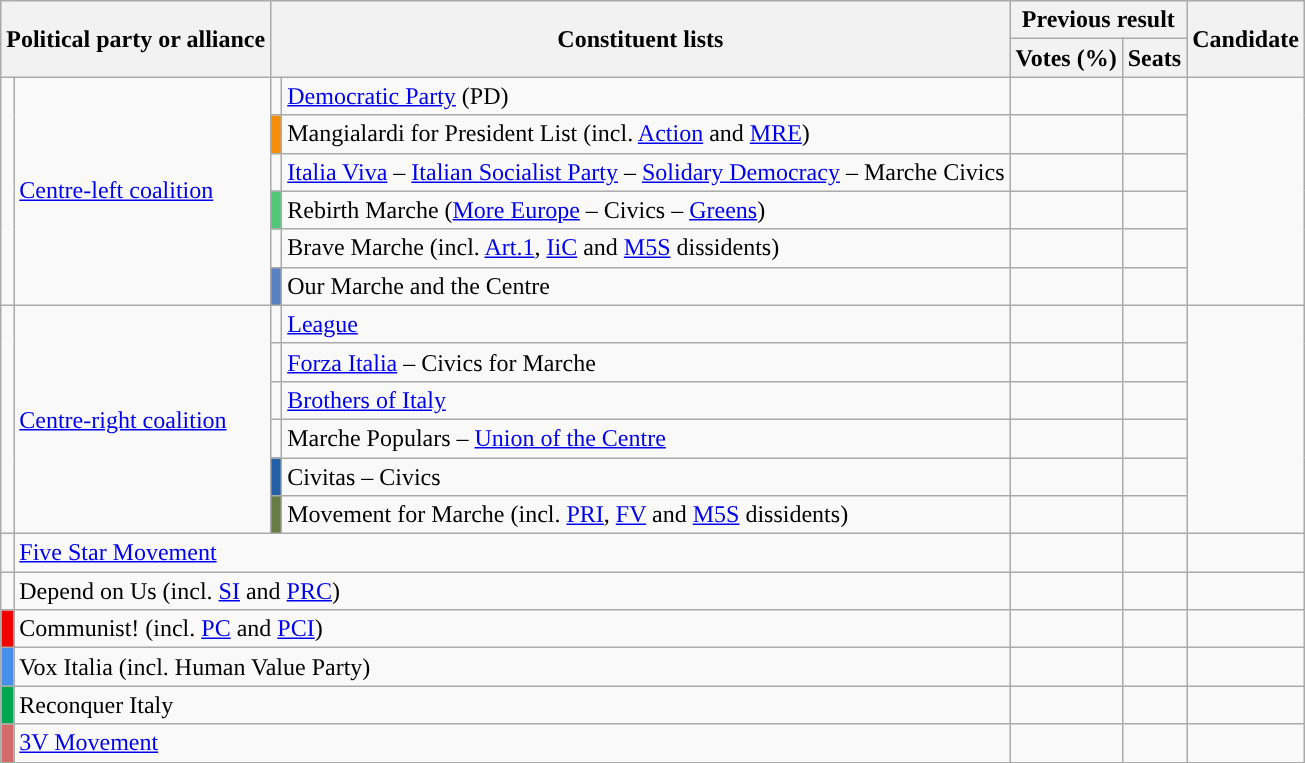<table class="wikitable" style="text-align:left">
<tr>
<th colspan=2 rowspan="2">Political party or alliance</th>
<th colspan=2 rowspan="2">Constituent lists</th>
<th colspan="2">Previous result</th>
<th rowspan="2">Candidate</th>
</tr>
<tr>
<th>Votes (%)</th>
<th>Seats</th>
</tr>
<tr>
<td rowspan="6"></td>
<td rowspan="6"><a href='#'>Centre-left coalition</a></td>
<td></td>
<td style="text-align:left;"><a href='#'>Democratic Party</a> (PD)</td>
<td></td>
<td></td>
<td rowspan="6"></td>
</tr>
<tr>
<td bgcolor="#f68e0a"></td>
<td style="text-align:left;">Mangialardi for President List (incl. <a href='#'>Action</a> and <a href='#'>MRE</a>)</td>
<td></td>
<td></td>
</tr>
<tr>
<td></td>
<td><a href='#'>Italia Viva</a> – <a href='#'>Italian Socialist Party</a> – <a href='#'>Solidary Democracy</a> – Marche Civics</td>
<td></td>
<td></td>
</tr>
<tr>
<td bgcolor="#50C878"></td>
<td style="text-align:left;">Rebirth Marche (<a href='#'>More Europe</a> – Civics – <a href='#'>Greens</a>)</td>
<td></td>
<td></td>
</tr>
<tr>
<td></td>
<td>Brave Marche (incl. <a href='#'>Art.1</a>, <a href='#'>IiC</a> and <a href='#'>M5S</a> dissidents)</td>
<td></td>
<td></td>
</tr>
<tr>
<td bgcolor="#5981C1"></td>
<td style="text-align:left;">Our Marche and the Centre</td>
<td></td>
<td></td>
</tr>
<tr>
<td rowspan="6" style="background:"></td>
<td rowspan=6><a href='#'>Centre-right coalition</a></td>
<td></td>
<td style="text-align:left;"><a href='#'>League</a></td>
<td></td>
<td></td>
<td rowspan="6"></td>
</tr>
<tr>
<td></td>
<td style="text-align:left;"><a href='#'>Forza Italia</a> – Civics for Marche</td>
<td></td>
<td></td>
</tr>
<tr>
<td></td>
<td style="text-align:left;"><a href='#'>Brothers of Italy</a></td>
<td></td>
<td></td>
</tr>
<tr>
<td></td>
<td style="text-align:left;">Marche Populars – <a href='#'>Union of the Centre</a></td>
<td></td>
<td></td>
</tr>
<tr>
<td bgcolor="#2460a8"></td>
<td style="text-align:left;">Civitas – Civics</td>
<td></td>
<td></td>
</tr>
<tr>
<td bgcolor="#657c45"></td>
<td style="text-align:left;">Movement for Marche (incl. <a href='#'>PRI</a>, <a href='#'>FV</a> and <a href='#'>M5S</a> dissidents)</td>
<td></td>
<td></td>
</tr>
<tr>
<td style="background-color:"></td>
<td colspan="3"><a href='#'>Five Star Movement</a></td>
<td></td>
<td></td>
<td></td>
</tr>
<tr>
<td style="background-color:"></td>
<td colspan="3">Depend on Us (incl. <a href='#'>SI</a> and <a href='#'>PRC</a>)</td>
<td></td>
<td></td>
<td></td>
</tr>
<tr>
<td style="background-color:#F00000"></td>
<td colspan="3">Communist! (incl. <a href='#'>PC</a> and <a href='#'>PCI</a>)</td>
<td></td>
<td></td>
<td></td>
</tr>
<tr>
<td style="background-color:#468fea"></td>
<td colspan="3">Vox Italia (incl. Human Value Party)</td>
<td></td>
<td></td>
<td></td>
</tr>
<tr>
<td bgcolor="#00A650"></td>
<td colspan="3">Reconquer Italy</td>
<td></td>
<td></td>
<td></td>
</tr>
<tr>
<td style="background-color:#D56A6A"></td>
<td colspan="3"><a href='#'>3V Movement</a></td>
<td></td>
<td></td>
<td></td>
</tr>
</table>
